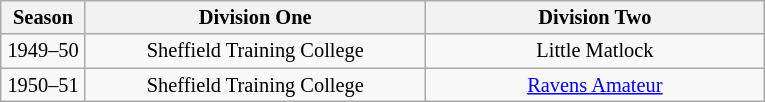<table class="wikitable" style="text-align: center; font-size:85%">
<tr>
<th width=50>Season</th>
<th width=220>Division One</th>
<th width=220>Division Two</th>
</tr>
<tr>
<td>1949–50</td>
<td>Sheffield Training College</td>
<td>Little Matlock</td>
</tr>
<tr>
<td>1950–51</td>
<td>Sheffield Training College</td>
<td><a href='#'>Ravens Amateur</a></td>
</tr>
</table>
